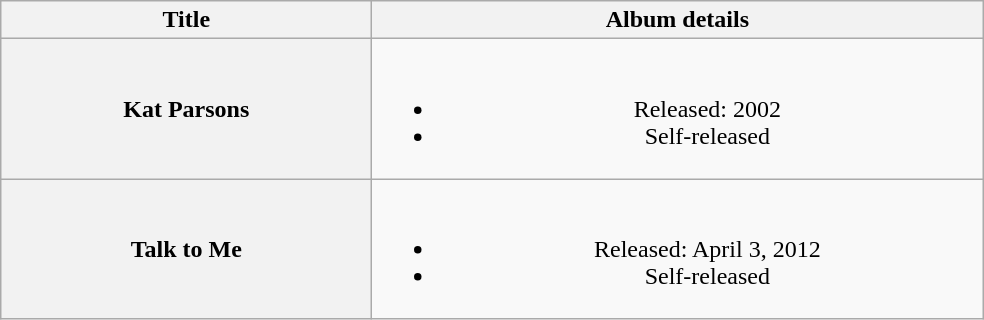<table class="wikitable plainrowheaders" style="text-align:center;" border="1">
<tr>
<th scope="col" style="width:15em;">Title</th>
<th scope="col" style="width:25em;">Album details</th>
</tr>
<tr>
<th scope="row"><strong>Kat Parsons</strong></th>
<td><br><ul><li>Released: 2002</li><li>Self-released</li></ul></td>
</tr>
<tr>
<th scope="row"><strong>Talk to Me</strong></th>
<td><br><ul><li>Released: April 3, 2012</li><li>Self-released</li></ul></td>
</tr>
</table>
